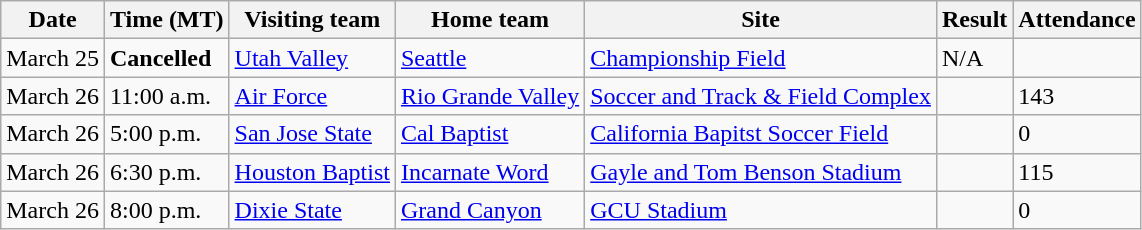<table class="wikitable">
<tr>
<th>Date</th>
<th>Time (MT)</th>
<th>Visiting team</th>
<th>Home team</th>
<th>Site</th>
<th>Result</th>
<th>Attendance</th>
</tr>
<tr>
<td>March 25</td>
<td><strong>Cancelled</strong></td>
<td><a href='#'>Utah Valley</a></td>
<td><a href='#'>Seattle</a></td>
<td><a href='#'>Championship Field</a></td>
<td>N/A</td>
<td></td>
</tr>
<tr>
<td>March 26</td>
<td>11:00 a.m.</td>
<td><a href='#'>Air Force</a></td>
<td><a href='#'>Rio Grande Valley</a></td>
<td><a href='#'>Soccer and Track & Field Complex</a></td>
<td></td>
<td>143</td>
</tr>
<tr>
<td>March 26</td>
<td>5:00 p.m.</td>
<td><a href='#'>San Jose State</a></td>
<td><a href='#'>Cal Baptist</a></td>
<td><a href='#'>California Bapitst Soccer Field</a></td>
<td></td>
<td>0</td>
</tr>
<tr>
<td>March 26</td>
<td>6:30 p.m.</td>
<td><a href='#'>Houston Baptist</a></td>
<td><a href='#'>Incarnate Word</a></td>
<td><a href='#'>Gayle and Tom Benson Stadium</a></td>
<td></td>
<td>115</td>
</tr>
<tr>
<td>March 26</td>
<td>8:00 p.m.</td>
<td><a href='#'>Dixie State</a></td>
<td><a href='#'>Grand Canyon</a></td>
<td><a href='#'>GCU Stadium</a></td>
<td></td>
<td>0</td>
</tr>
</table>
